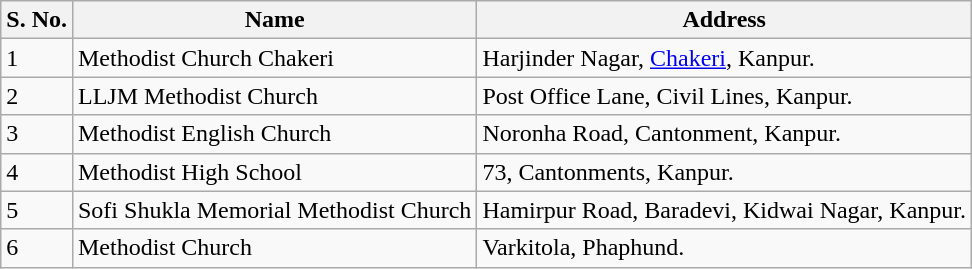<table class="wikitable">
<tr>
<th>S. No.</th>
<th>Name</th>
<th>Address</th>
</tr>
<tr>
<td>1</td>
<td>Methodist Church Chakeri</td>
<td>Harjinder Nagar, <a href='#'>Chakeri</a>, Kanpur.</td>
</tr>
<tr>
<td>2</td>
<td>LLJM Methodist Church</td>
<td>Post Office Lane, Civil Lines, Kanpur.</td>
</tr>
<tr>
<td>3</td>
<td>Methodist English Church</td>
<td>Noronha Road, Cantonment, Kanpur.</td>
</tr>
<tr>
<td>4</td>
<td>Methodist High School</td>
<td>73, Cantonments, Kanpur.</td>
</tr>
<tr>
<td>5</td>
<td>Sofi Shukla Memorial Methodist Church</td>
<td>Hamirpur Road, Baradevi, Kidwai Nagar, Kanpur.</td>
</tr>
<tr>
<td>6</td>
<td>Methodist Church</td>
<td>Varkitola, Phaphund.</td>
</tr>
</table>
